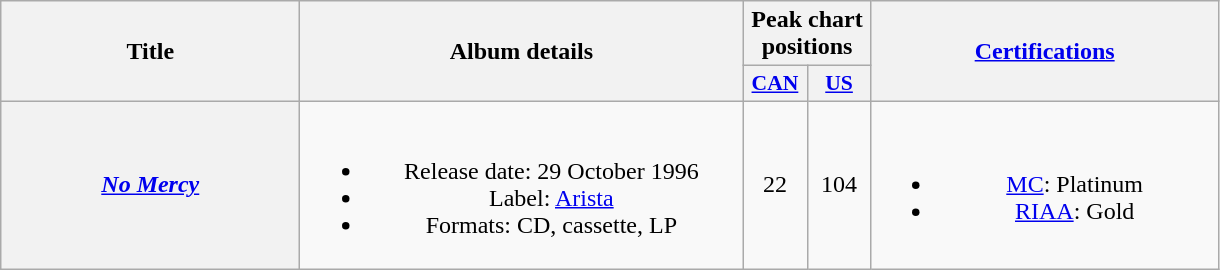<table class="wikitable plainrowheaders" style="text-align:center;">
<tr>
<th scope="col" rowspan="2" style="width:12em;">Title</th>
<th scope="col" rowspan="2" style="width:18em;">Album details</th>
<th scope="col" colspan="2">Peak chart positions</th>
<th scope="col" rowspan="2" style="width:14em;"><a href='#'>Certifications</a></th>
</tr>
<tr>
<th scope="col" style="width:2.5em;font-size:90%;"><a href='#'>CAN</a><br></th>
<th scope="col" style="width:2.5em;font-size:90%;"><a href='#'>US</a><br></th>
</tr>
<tr>
<th scope="row"><em><a href='#'>No Mercy</a></em></th>
<td><br><ul><li>Release date: 29 October 1996</li><li>Label: <a href='#'>Arista</a></li><li>Formats: CD, cassette, LP</li></ul></td>
<td>22</td>
<td>104</td>
<td><br><ul><li><a href='#'>MC</a>: Platinum</li><li><a href='#'>RIAA</a>: Gold</li></ul></td>
</tr>
</table>
